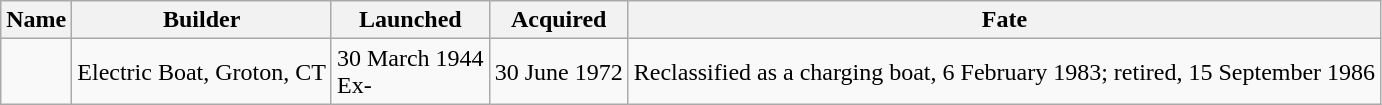<table class="wikitable">
<tr>
<th>Name</th>
<th>Builder</th>
<th>Launched</th>
<th>Acquired</th>
<th>Fate</th>
</tr>
<tr>
<td></td>
<td> Electric Boat, Groton, CT</td>
<td>30 March 1944<br>Ex-</td>
<td>30 June 1972</td>
<td>Reclassified as a charging boat, 6 February 1983; retired, 15 September 1986</td>
</tr>
</table>
